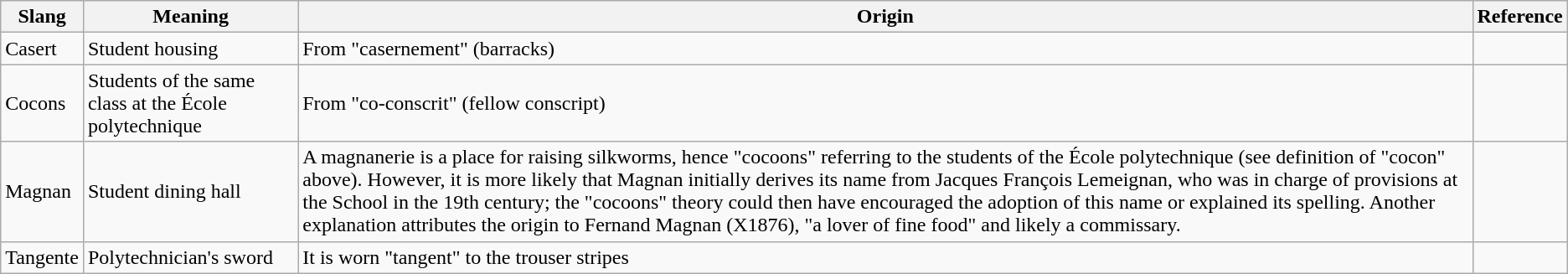<table class="wikitable">
<tr>
<th>Slang</th>
<th>Meaning</th>
<th>Origin</th>
<th>Reference</th>
</tr>
<tr>
<td>Casert</td>
<td>Student housing</td>
<td>From "casernement" (barracks)</td>
<td></td>
</tr>
<tr>
<td>Cocons</td>
<td>Students of the same class at the École polytechnique</td>
<td>From "co-conscrit" (fellow conscript)</td>
<td></td>
</tr>
<tr>
<td>Magnan</td>
<td>Student dining hall</td>
<td>A magnanerie is a place for raising silkworms, hence "cocoons" referring to the students of the École polytechnique (see definition of "cocon" above). However, it is more likely that Magnan initially derives its name from Jacques François Lemeignan, who was in charge of provisions at the School in the 19th century; the "cocoons" theory could then have encouraged the adoption of this name or explained its spelling. Another explanation attributes the origin to Fernand Magnan (X1876), "a lover of fine food" and likely a commissary.</td>
<td><br></td>
</tr>
<tr>
<td>Tangente</td>
<td>Polytechnician's sword</td>
<td>It is worn "tangent" to the trouser stripes</td>
<td></td>
</tr>
</table>
